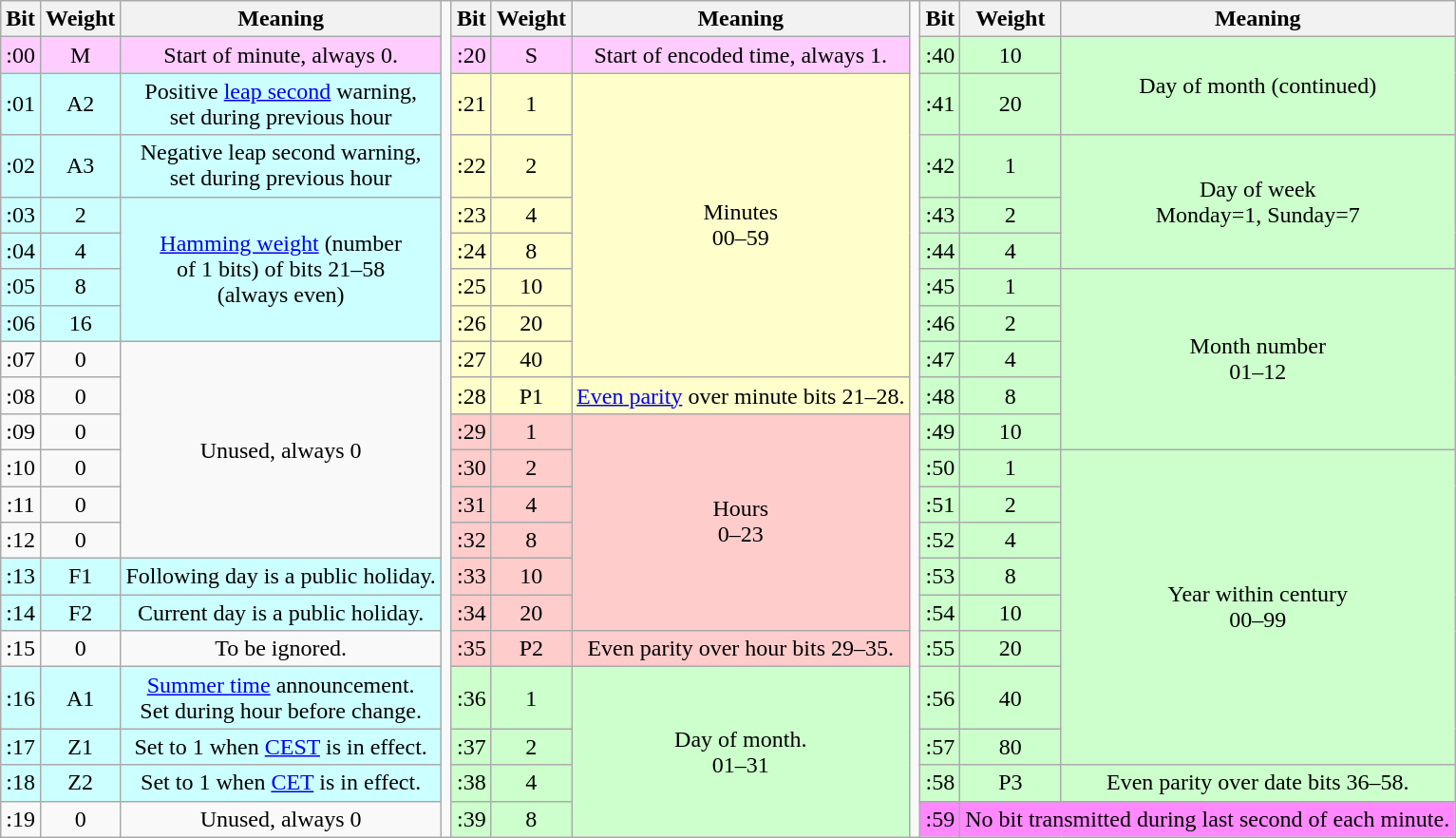<table class=wikitable style="text-align:center">
<tr>
<th>Bit</th>
<th>Weight</th>
<th>Meaning</th>
<td rowspan=21></td>
<th>Bit</th>
<th>Weight</th>
<th>Meaning</th>
<td rowspan=21></td>
<th>Bit</th>
<th>Weight</th>
<th>Meaning</th>
</tr>
<tr>
<td bgcolor=#ffccff>:00</td>
<td bgcolor=#ffccff>M</td>
<td bgcolor=#ffccff>Start of minute, always 0.</td>
<td bgcolor=#ffccff>:20</td>
<td bgcolor=#ffccff>S</td>
<td bgcolor=#ffccff>Start of encoded time, always 1.</td>
<td bgcolor=#ccffcc>:40</td>
<td bgcolor=#ccffcc>10</td>
<td rowspan=2 bgcolor=#ccffcc>Day of month (continued)</td>
</tr>
<tr>
<td bgcolor=#ccffff>:01</td>
<td bgcolor=#ccffff>A2</td>
<td bgcolor=#ccffff>Positive <a href='#'>leap second</a> warning,<br>set during previous hour</td>
<td bgcolor=#ffffcc>:21</td>
<td bgcolor=#ffffcc>1</td>
<td rowspan=7 bgcolor=#ffffcc>Minutes<br>00–59</td>
<td bgcolor=#ccffcc>:41</td>
<td bgcolor=#ccffcc>20</td>
</tr>
<tr>
<td bgcolor=#ccffff>:02</td>
<td bgcolor=#ccffff>A3</td>
<td bgcolor=#ccffff>Negative leap second warning,<br>set during previous hour</td>
<td bgcolor=#ffffcc>:22</td>
<td bgcolor=#ffffcc>2</td>
<td bgcolor=#ccffcc>:42</td>
<td bgcolor=#ccffcc>1</td>
<td rowspan=3 bgcolor=#ccffcc>Day of week<br>Monday=1, Sunday=7</td>
</tr>
<tr>
<td bgcolor=#ccffff>:03</td>
<td bgcolor=#ccffff>2</td>
<td rowspan="4" bgcolor=#ccffff><a href='#'>Hamming weight</a> (number<br>of 1 bits) of bits 21–58<br>(always even)</td>
<td bgcolor=#ffffcc>:23</td>
<td bgcolor=#ffffcc>4</td>
<td bgcolor=#ccffcc>:43</td>
<td bgcolor=#ccffcc>2</td>
</tr>
<tr>
<td bgcolor=#ccffff>:04</td>
<td bgcolor=#ccffff>4</td>
<td bgcolor=#ffffcc>:24</td>
<td bgcolor=#ffffcc>8</td>
<td bgcolor=#ccffcc>:44</td>
<td bgcolor=#ccffcc>4</td>
</tr>
<tr>
<td bgcolor=#ccffff>:05</td>
<td bgcolor=#ccffff>8</td>
<td bgcolor=#ffffcc>:25</td>
<td bgcolor=#ffffcc>10</td>
<td bgcolor=#ccffcc>:45</td>
<td bgcolor=#ccffcc>1</td>
<td rowspan=5 bgcolor=#ccffcc>Month number<br>01–12</td>
</tr>
<tr>
<td bgcolor=#ccffff>:06</td>
<td bgcolor=#ccffff>16</td>
<td bgcolor=#ffffcc>:26</td>
<td bgcolor=#ffffcc>20</td>
<td bgcolor=#ccffcc>:46</td>
<td bgcolor=#ccffcc>2</td>
</tr>
<tr>
<td>:07</td>
<td>0</td>
<td rowspan="6">Unused, always 0</td>
<td bgcolor=#ffffcc>:27</td>
<td bgcolor=#ffffcc>40</td>
<td bgcolor=#ccffcc>:47</td>
<td bgcolor=#ccffcc>4</td>
</tr>
<tr>
<td>:08</td>
<td>0</td>
<td bgcolor=#ffffcc>:28</td>
<td bgcolor=#ffffcc>P1</td>
<td bgcolor=#ffffcc><a href='#'>Even parity</a> over minute bits 21–28.</td>
<td bgcolor=#ccffcc>:48</td>
<td bgcolor=#ccffcc>8</td>
</tr>
<tr>
<td>:09</td>
<td>0</td>
<td bgcolor=#ffcccc>:29</td>
<td bgcolor=#ffcccc>1</td>
<td rowspan=6 bgcolor=#ffcccc>Hours<br>0–23</td>
<td bgcolor=#ccffcc>:49</td>
<td bgcolor=#ccffcc>10</td>
</tr>
<tr>
<td>:10</td>
<td>0</td>
<td bgcolor=#ffcccc>:30</td>
<td bgcolor=#ffcccc>2</td>
<td bgcolor=#ccffcc>:50</td>
<td bgcolor=#ccffcc>1</td>
<td rowspan=8 bgcolor=#ccffcc>Year within century<br>00–99</td>
</tr>
<tr>
<td>:11</td>
<td>0</td>
<td bgcolor=#ffcccc>:31</td>
<td bgcolor=#ffcccc>4</td>
<td bgcolor=#ccffcc>:51</td>
<td bgcolor=#ccffcc>2</td>
</tr>
<tr>
<td>:12</td>
<td>0</td>
<td bgcolor=#ffcccc>:32</td>
<td bgcolor=#ffcccc>8</td>
<td bgcolor=#ccffcc>:52</td>
<td bgcolor=#ccffcc>4</td>
</tr>
<tr>
<td bgcolor=#ccffff>:13</td>
<td bgcolor=#ccffff>F1</td>
<td bgcolor=#ccffff>Following day is a public holiday.</td>
<td bgcolor=#ffcccc>:33</td>
<td bgcolor=#ffcccc>10</td>
<td bgcolor=#ccffcc>:53</td>
<td bgcolor=#ccffcc>8</td>
</tr>
<tr>
<td bgcolor=#ccffff>:14</td>
<td bgcolor=#ccffff>F2</td>
<td bgcolor=#ccffff>Current day is a public holiday.</td>
<td bgcolor=#ffcccc>:34</td>
<td bgcolor=#ffcccc>20</td>
<td bgcolor=#ccffcc>:54</td>
<td bgcolor=#ccffcc>10</td>
</tr>
<tr>
<td>:15</td>
<td>0</td>
<td>To be ignored.</td>
<td bgcolor=#ffcccc>:35</td>
<td bgcolor=#ffcccc>P2</td>
<td bgcolor=#ffcccc>Even parity over hour bits 29–35.</td>
<td bgcolor=#ccffcc>:55</td>
<td bgcolor=#ccffcc>20</td>
</tr>
<tr>
<td bgcolor=#ccffff>:16</td>
<td bgcolor=#ccffff>A1</td>
<td bgcolor=#ccffff><a href='#'>Summer time</a> announcement.<br>Set during hour before change.</td>
<td bgcolor=#ccffcc>:36</td>
<td bgcolor=#ccffcc>1</td>
<td rowspan=4 bgcolor=#ccffcc>Day of month.<br>01–31</td>
<td bgcolor=#ccffcc>:56</td>
<td bgcolor=#ccffcc>40</td>
</tr>
<tr>
<td bgcolor=#ccffff>:17</td>
<td bgcolor=#ccffff>Z1</td>
<td bgcolor=#ccffff>Set to 1 when <a href='#'>CEST</a> is in effect.</td>
<td bgcolor=#ccffcc>:37</td>
<td bgcolor=#ccffcc>2</td>
<td bgcolor=#ccffcc>:57</td>
<td bgcolor=#ccffcc>80</td>
</tr>
<tr>
<td bgcolor=#ccffff>:18</td>
<td bgcolor=#ccffff>Z2</td>
<td bgcolor=#ccffff>Set to 1 when <a href='#'>CET</a> is in effect.</td>
<td bgcolor=#ccffcc>:38</td>
<td bgcolor=#ccffcc>4</td>
<td bgcolor=#ccffcc>:58</td>
<td bgcolor=#ccffcc>P3</td>
<td bgcolor=#ccffcc>Even parity over date bits 36–58.</td>
</tr>
<tr>
<td>:19</td>
<td>0</td>
<td>Unused, always 0</td>
<td bgcolor=#ccffcc>:39</td>
<td bgcolor=#ccffcc>8</td>
<td bgcolor=#ff88ff>:59</td>
<td colspan=2 bgcolor=#ff88ff>No bit transmitted during last second of each minute.</td>
</tr>
</table>
